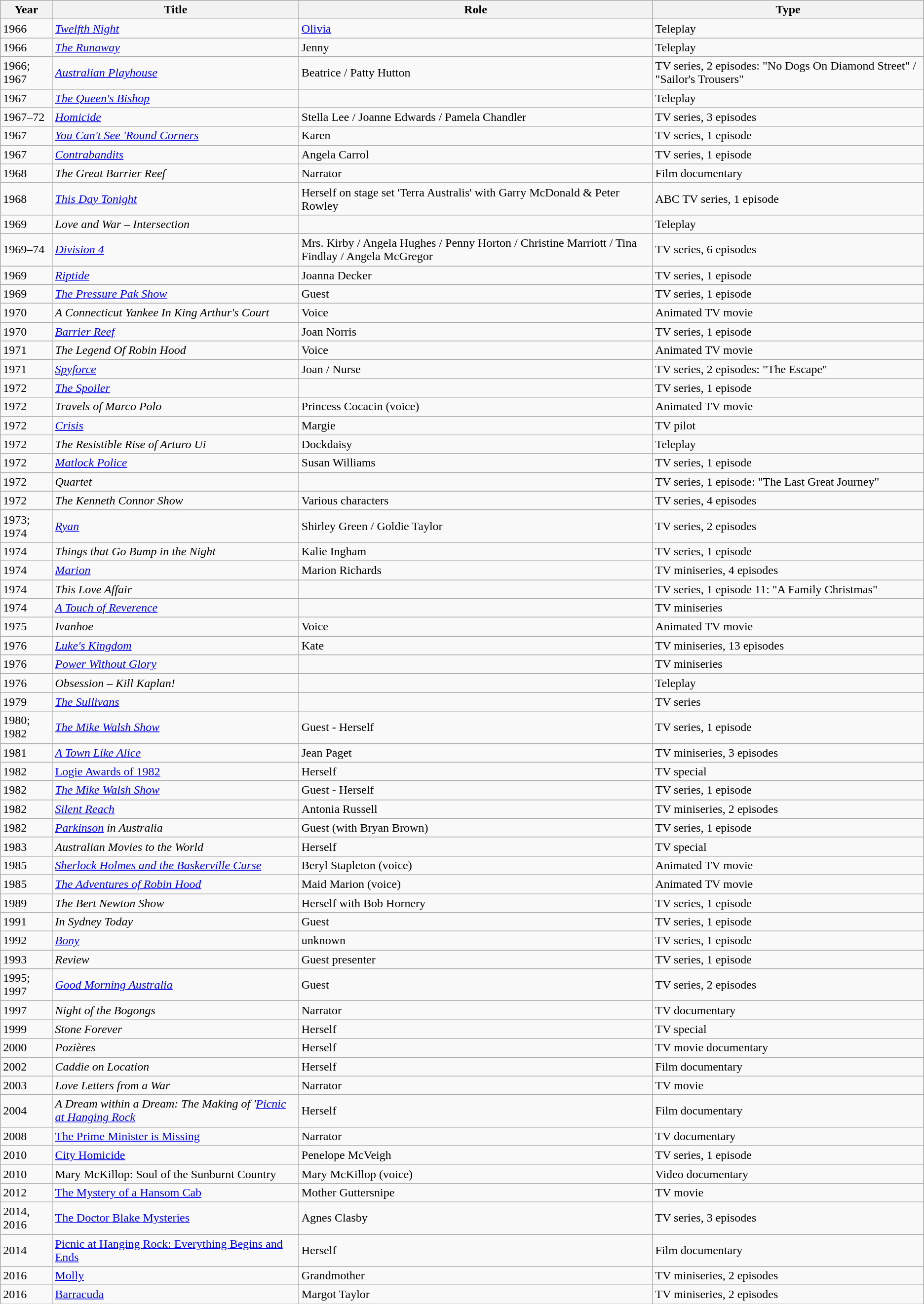<table class="wikitable">
<tr>
<th>Year</th>
<th>Title</th>
<th>Role</th>
<th>Type</th>
</tr>
<tr>
<td>1966</td>
<td><em><a href='#'>Twelfth Night</a></em></td>
<td><a href='#'>Olivia</a></td>
<td>Teleplay</td>
</tr>
<tr>
<td>1966</td>
<td><em><a href='#'>The Runaway</a></em></td>
<td>Jenny</td>
<td>Teleplay</td>
</tr>
<tr>
<td>1966; 1967</td>
<td><em><a href='#'>Australian Playhouse</a></em></td>
<td>Beatrice / Patty Hutton</td>
<td>TV series, 2 episodes: "No Dogs On Diamond Street" / "Sailor's Trousers"</td>
</tr>
<tr>
<td>1967</td>
<td><em><a href='#'>The Queen's Bishop</a></em></td>
<td></td>
<td>Teleplay</td>
</tr>
<tr>
<td>1967–72</td>
<td><em><a href='#'>Homicide</a></em></td>
<td>Stella Lee / Joanne Edwards / Pamela Chandler</td>
<td>TV series, 3 episodes</td>
</tr>
<tr>
<td>1967</td>
<td><em><a href='#'>You Can't See 'Round Corners</a></em></td>
<td>Karen</td>
<td>TV series, 1 episode</td>
</tr>
<tr>
<td>1967</td>
<td><em><a href='#'>Contrabandits</a></em></td>
<td>Angela Carrol</td>
<td>TV series, 1 episode</td>
</tr>
<tr>
<td>1968</td>
<td><em>The Great Barrier Reef</em></td>
<td>Narrator</td>
<td>Film documentary</td>
</tr>
<tr>
<td>1968</td>
<td><em><a href='#'>This Day Tonight</a></em></td>
<td>Herself on stage set 'Terra Australis' with Garry McDonald & Peter Rowley</td>
<td>ABC TV series, 1 episode</td>
</tr>
<tr>
<td>1969</td>
<td><em>Love and War – Intersection</em></td>
<td></td>
<td>Teleplay</td>
</tr>
<tr>
<td>1969–74</td>
<td><em><a href='#'>Division 4</a></em></td>
<td>Mrs. Kirby / Angela Hughes / Penny Horton / Christine Marriott / Tina Findlay / Angela McGregor</td>
<td>TV series, 6 episodes</td>
</tr>
<tr>
<td>1969</td>
<td><em><a href='#'>Riptide</a></em></td>
<td>Joanna Decker</td>
<td>TV series, 1 episode</td>
</tr>
<tr>
<td>1969</td>
<td><em><a href='#'>The Pressure Pak Show</a></em></td>
<td>Guest</td>
<td>TV series, 1 episode</td>
</tr>
<tr>
<td>1970</td>
<td><em>A Connecticut Yankee In King Arthur's Court</em></td>
<td>Voice</td>
<td>Animated TV movie</td>
</tr>
<tr>
<td>1970</td>
<td><em><a href='#'>Barrier Reef</a></em></td>
<td>Joan Norris</td>
<td>TV series, 1 episode</td>
</tr>
<tr>
<td>1971</td>
<td><em>The Legend Of Robin Hood</em></td>
<td>Voice</td>
<td>Animated TV movie</td>
</tr>
<tr>
<td>1971</td>
<td><em><a href='#'>Spyforce</a></em></td>
<td>Joan / Nurse</td>
<td>TV series, 2 episodes: "The Escape"</td>
</tr>
<tr>
<td>1972</td>
<td><em><a href='#'>The Spoiler</a></em></td>
<td></td>
<td>TV series, 1 episode</td>
</tr>
<tr>
<td>1972</td>
<td><em>Travels of Marco Polo</em></td>
<td>Princess Cocacin (voice)</td>
<td>Animated TV movie</td>
</tr>
<tr>
<td>1972</td>
<td><em><a href='#'>Crisis</a></em></td>
<td>Margie</td>
<td>TV pilot</td>
</tr>
<tr>
<td>1972</td>
<td><em>The Resistible Rise of Arturo Ui</em></td>
<td>Dockdaisy</td>
<td>Teleplay</td>
</tr>
<tr>
<td>1972</td>
<td><em><a href='#'>Matlock Police</a></em></td>
<td>Susan Williams</td>
<td>TV series, 1 episode</td>
</tr>
<tr>
<td>1972</td>
<td><em>Quartet</em></td>
<td></td>
<td>TV series, 1 episode: "The Last Great Journey"</td>
</tr>
<tr>
<td>1972</td>
<td><em>The Kenneth Connor Show</em></td>
<td>Various characters</td>
<td>TV series, 4 episodes</td>
</tr>
<tr>
<td>1973; 1974</td>
<td><em><a href='#'>Ryan</a></em></td>
<td>Shirley Green / Goldie Taylor</td>
<td>TV series, 2 episodes</td>
</tr>
<tr>
<td>1974</td>
<td><em>Things that Go Bump in the Night</em></td>
<td>Kalie Ingham</td>
<td>TV series, 1 episode</td>
</tr>
<tr>
<td>1974</td>
<td><em><a href='#'>Marion</a></em></td>
<td>Marion Richards</td>
<td>TV miniseries, 4 episodes</td>
</tr>
<tr>
<td>1974</td>
<td><em>This Love Affair</em></td>
<td></td>
<td>TV series, 1 episode 11: "A Family Christmas"</td>
</tr>
<tr>
<td>1974</td>
<td><em><a href='#'>A Touch of Reverence</a></em></td>
<td></td>
<td>TV miniseries</td>
</tr>
<tr>
<td>1975</td>
<td><em>Ivanhoe</em></td>
<td>Voice</td>
<td>Animated TV movie</td>
</tr>
<tr>
<td>1976</td>
<td><em><a href='#'>Luke's Kingdom</a></em></td>
<td>Kate</td>
<td>TV miniseries, 13 episodes</td>
</tr>
<tr>
<td>1976</td>
<td><em><a href='#'>Power Without Glory</a></em></td>
<td></td>
<td>TV miniseries</td>
</tr>
<tr>
<td>1976</td>
<td><em>Obsession – Kill Kaplan!</em></td>
<td></td>
<td>Teleplay</td>
</tr>
<tr>
<td>1979</td>
<td><em><a href='#'>The Sullivans</a></em></td>
<td></td>
<td>TV series</td>
</tr>
<tr>
<td>1980; 1982</td>
<td><em><a href='#'>The Mike Walsh Show</a></em></td>
<td>Guest - Herself</td>
<td>TV series, 1 episode</td>
</tr>
<tr>
<td>1981</td>
<td><em><a href='#'>A Town Like Alice</a></em></td>
<td>Jean Paget</td>
<td>TV miniseries, 3 episodes</td>
</tr>
<tr>
<td>1982</td>
<td><a href='#'>Logie Awards of 1982</a></td>
<td>Herself</td>
<td>TV special</td>
</tr>
<tr>
<td>1982</td>
<td><em><a href='#'>The Mike Walsh Show</a></em></td>
<td>Guest - Herself</td>
<td>TV series, 1 episode</td>
</tr>
<tr>
<td>1982</td>
<td><em><a href='#'>Silent Reach</a></em></td>
<td>Antonia Russell</td>
<td>TV miniseries, 2 episodes</td>
</tr>
<tr>
<td>1982</td>
<td><em><a href='#'>Parkinson</a> in Australia</em></td>
<td>Guest (with Bryan Brown)</td>
<td>TV series, 1 episode</td>
</tr>
<tr>
<td>1983</td>
<td><em>Australian Movies to the World</em></td>
<td>Herself</td>
<td>TV special</td>
</tr>
<tr>
<td>1985</td>
<td><em><a href='#'>Sherlock Holmes and the Baskerville Curse</a></em></td>
<td>Beryl Stapleton (voice)</td>
<td>Animated TV movie</td>
</tr>
<tr>
<td>1985</td>
<td><em><a href='#'>The Adventures of Robin Hood</a></em></td>
<td>Maid Marion (voice)</td>
<td>Animated TV movie</td>
</tr>
<tr>
<td>1989</td>
<td><em>The Bert Newton Show</em></td>
<td>Herself with Bob Hornery</td>
<td>TV series, 1 episode</td>
</tr>
<tr>
<td>1991</td>
<td><em>In Sydney Today</em></td>
<td>Guest</td>
<td>TV series, 1 episode</td>
</tr>
<tr>
<td>1992</td>
<td><em><a href='#'>Bony</a></em></td>
<td>unknown</td>
<td>TV series, 1 episode</td>
</tr>
<tr>
<td>1993</td>
<td><em>Review</em></td>
<td>Guest presenter</td>
<td>TV series, 1 episode</td>
</tr>
<tr>
<td>1995; 1997</td>
<td><em><a href='#'>Good Morning Australia</a></em></td>
<td>Guest</td>
<td>TV series, 2 episodes</td>
</tr>
<tr>
<td>1997</td>
<td><em>Night of the Bogongs</em></td>
<td>Narrator</td>
<td>TV documentary</td>
</tr>
<tr>
<td>1999</td>
<td><em>Stone Forever</em></td>
<td>Herself</td>
<td>TV special</td>
</tr>
<tr>
<td>2000</td>
<td><em>Pozières</em></td>
<td>Herself</td>
<td>TV movie documentary</td>
</tr>
<tr>
<td>2002</td>
<td><em>Caddie on Location</em></td>
<td>Herself</td>
<td>Film documentary</td>
</tr>
<tr>
<td>2003</td>
<td><em>Love Letters from a War</em></td>
<td>Narrator</td>
<td>TV movie</td>
</tr>
<tr>
<td>2004</td>
<td><em>A Dream within a Dream: The Making of '<a href='#'>Picnic at Hanging Rock</a><strong></td>
<td>Herself</td>
<td>Film documentary</td>
</tr>
<tr>
<td>2008</td>
<td></em><a href='#'>The Prime Minister is Missing</a><em></td>
<td>Narrator</td>
<td>TV documentary</td>
</tr>
<tr>
<td>2010</td>
<td></em><a href='#'>City Homicide</a><em></td>
<td>Penelope McVeigh</td>
<td>TV series, 1 episode</td>
</tr>
<tr>
<td>2010</td>
<td></em>Mary McKillop: Soul of the Sunburnt Country<em></td>
<td>Mary McKillop (voice)</td>
<td>Video documentary</td>
</tr>
<tr>
<td>2012</td>
<td></em><a href='#'>The Mystery of a Hansom Cab</a><em></td>
<td>Mother Guttersnipe</td>
<td>TV movie</td>
</tr>
<tr>
<td>2014, 2016</td>
<td></em><a href='#'>The Doctor Blake Mysteries</a><em></td>
<td>Agnes Clasby</td>
<td>TV series, 3 episodes</td>
</tr>
<tr>
<td>2014</td>
<td></em><a href='#'>Picnic at Hanging Rock: Everything Begins and Ends</a><em></td>
<td>Herself</td>
<td>Film documentary</td>
</tr>
<tr>
<td>2016</td>
<td></em><a href='#'>Molly</a><em></td>
<td>Grandmother</td>
<td>TV miniseries, 2 episodes</td>
</tr>
<tr>
<td>2016</td>
<td></em><a href='#'>Barracuda</a><em></td>
<td>Margot Taylor</td>
<td>TV miniseries, 2 episodes</td>
</tr>
</table>
